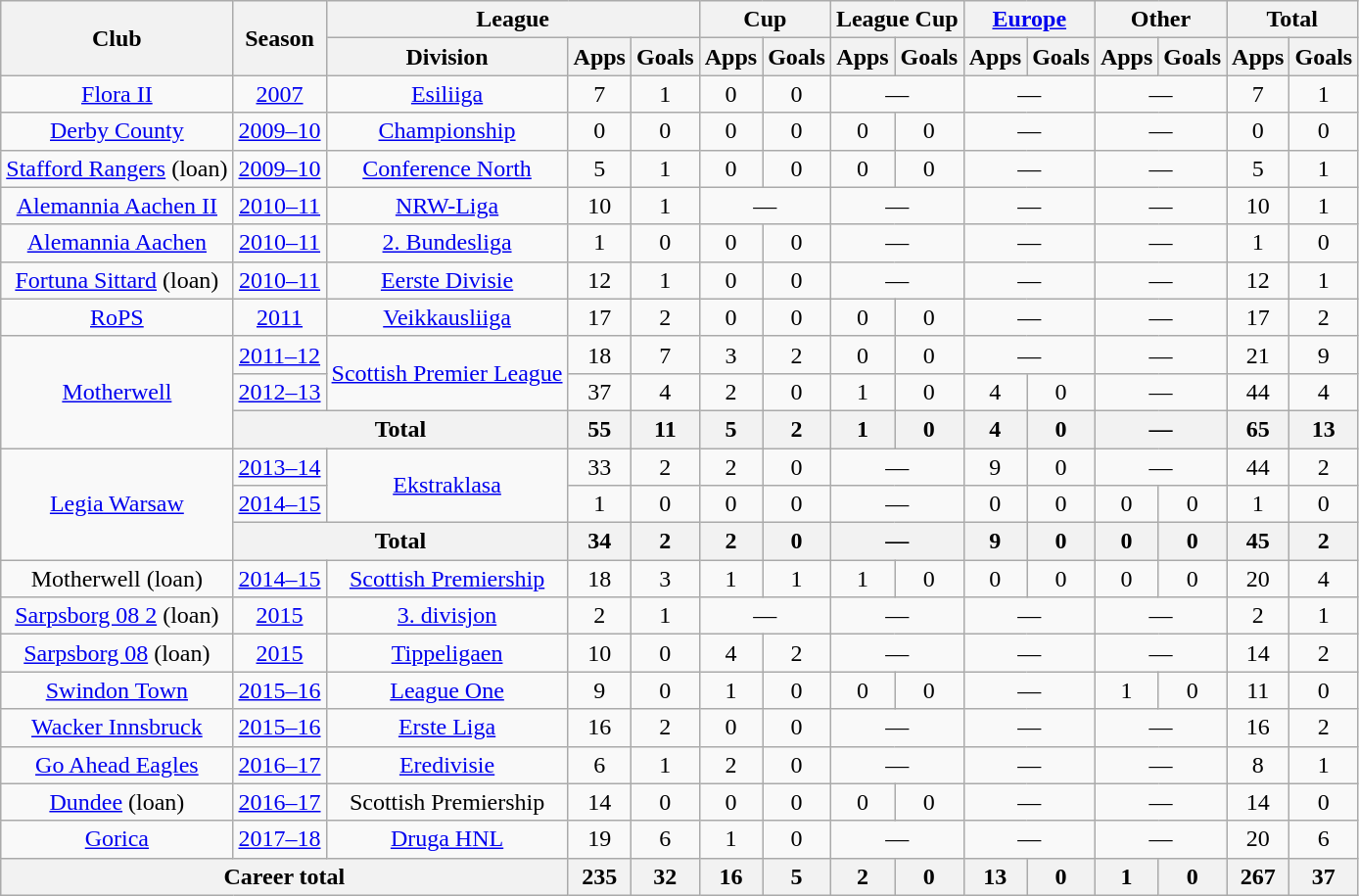<table class="wikitable" style="text-align:center">
<tr>
<th rowspan=2>Club</th>
<th rowspan=2>Season</th>
<th colspan=3>League</th>
<th colspan=2>Cup</th>
<th colspan=2>League Cup</th>
<th colspan=2><a href='#'>Europe</a></th>
<th colspan=2>Other</th>
<th colspan=2>Total</th>
</tr>
<tr>
<th>Division</th>
<th>Apps</th>
<th>Goals</th>
<th>Apps</th>
<th>Goals</th>
<th>Apps</th>
<th>Goals</th>
<th>Apps</th>
<th>Goals</th>
<th>Apps</th>
<th>Goals</th>
<th>Apps</th>
<th>Goals</th>
</tr>
<tr>
<td><a href='#'>Flora II</a></td>
<td><a href='#'>2007</a></td>
<td><a href='#'>Esiliiga</a></td>
<td>7</td>
<td>1</td>
<td>0</td>
<td>0</td>
<td colspan=2>—</td>
<td colspan=2>—</td>
<td colspan=2>—</td>
<td>7</td>
<td>1</td>
</tr>
<tr>
<td><a href='#'>Derby County</a></td>
<td><a href='#'>2009–10</a></td>
<td><a href='#'>Championship</a></td>
<td>0</td>
<td>0</td>
<td>0</td>
<td>0</td>
<td>0</td>
<td>0</td>
<td colspan=2>—</td>
<td colspan=2>—</td>
<td>0</td>
<td>0</td>
</tr>
<tr>
<td><a href='#'>Stafford Rangers</a> (loan)</td>
<td><a href='#'>2009–10</a></td>
<td><a href='#'>Conference North</a></td>
<td>5</td>
<td>1</td>
<td>0</td>
<td>0</td>
<td>0</td>
<td>0</td>
<td colspan=2>—</td>
<td colspan=2>—</td>
<td>5</td>
<td>1</td>
</tr>
<tr>
<td><a href='#'>Alemannia Aachen II</a></td>
<td><a href='#'>2010–11</a></td>
<td><a href='#'>NRW-Liga</a></td>
<td>10</td>
<td>1</td>
<td colspan=2>—</td>
<td colspan=2>—</td>
<td colspan=2>—</td>
<td colspan=2>—</td>
<td>10</td>
<td>1</td>
</tr>
<tr>
<td><a href='#'>Alemannia Aachen</a></td>
<td><a href='#'>2010–11</a></td>
<td><a href='#'>2. Bundesliga</a></td>
<td>1</td>
<td>0</td>
<td>0</td>
<td>0</td>
<td colspan=2>—</td>
<td colspan=2>—</td>
<td colspan=2>—</td>
<td>1</td>
<td>0</td>
</tr>
<tr>
<td><a href='#'>Fortuna Sittard</a> (loan)</td>
<td><a href='#'>2010–11</a></td>
<td><a href='#'>Eerste Divisie</a></td>
<td>12</td>
<td>1</td>
<td>0</td>
<td>0</td>
<td colspan=2>—</td>
<td colspan=2>—</td>
<td colspan=2>—</td>
<td>12</td>
<td>1</td>
</tr>
<tr>
<td><a href='#'>RoPS</a></td>
<td><a href='#'>2011</a></td>
<td><a href='#'>Veikkausliiga</a></td>
<td>17</td>
<td>2</td>
<td>0</td>
<td>0</td>
<td>0</td>
<td>0</td>
<td colspan=2>—</td>
<td colspan=2>—</td>
<td>17</td>
<td>2</td>
</tr>
<tr>
<td rowspan=3><a href='#'>Motherwell</a></td>
<td><a href='#'>2011–12</a></td>
<td rowspan=2><a href='#'>Scottish Premier League</a></td>
<td>18</td>
<td>7</td>
<td>3</td>
<td>2</td>
<td>0</td>
<td>0</td>
<td colspan=2>—</td>
<td colspan=2>—</td>
<td>21</td>
<td>9</td>
</tr>
<tr>
<td><a href='#'>2012–13</a></td>
<td>37</td>
<td>4</td>
<td>2</td>
<td>0</td>
<td>1</td>
<td>0</td>
<td>4</td>
<td>0</td>
<td colspan=2>—</td>
<td>44</td>
<td>4</td>
</tr>
<tr>
<th colspan=2>Total</th>
<th>55</th>
<th>11</th>
<th>5</th>
<th>2</th>
<th>1</th>
<th>0</th>
<th>4</th>
<th>0</th>
<th colspan=2>—</th>
<th>65</th>
<th>13</th>
</tr>
<tr>
<td rowspan=3><a href='#'>Legia Warsaw</a></td>
<td><a href='#'>2013–14</a></td>
<td rowspan=2><a href='#'>Ekstraklasa</a></td>
<td>33</td>
<td>2</td>
<td>2</td>
<td>0</td>
<td colspan=2>—</td>
<td>9</td>
<td>0</td>
<td colspan=2>—</td>
<td>44</td>
<td>2</td>
</tr>
<tr>
<td><a href='#'>2014–15</a></td>
<td>1</td>
<td>0</td>
<td>0</td>
<td>0</td>
<td colspan=2>—</td>
<td>0</td>
<td>0</td>
<td>0</td>
<td>0</td>
<td>1</td>
<td>0</td>
</tr>
<tr>
<th colspan=2>Total</th>
<th>34</th>
<th>2</th>
<th>2</th>
<th>0</th>
<th colspan=2>—</th>
<th>9</th>
<th>0</th>
<th>0</th>
<th>0</th>
<th>45</th>
<th>2</th>
</tr>
<tr>
<td>Motherwell (loan)</td>
<td><a href='#'>2014–15</a></td>
<td><a href='#'>Scottish Premiership</a></td>
<td>18</td>
<td>3</td>
<td>1</td>
<td>1</td>
<td>1</td>
<td>0</td>
<td>0</td>
<td>0</td>
<td>0</td>
<td>0</td>
<td>20</td>
<td>4</td>
</tr>
<tr>
<td><a href='#'>Sarpsborg 08 2</a> (loan)</td>
<td><a href='#'>2015</a></td>
<td><a href='#'>3. divisjon</a></td>
<td>2</td>
<td>1</td>
<td colspan=2>—</td>
<td colspan=2>—</td>
<td colspan=2>—</td>
<td colspan=2>—</td>
<td>2</td>
<td>1</td>
</tr>
<tr>
<td><a href='#'>Sarpsborg 08</a> (loan)</td>
<td><a href='#'>2015</a></td>
<td><a href='#'>Tippeligaen</a></td>
<td>10</td>
<td>0</td>
<td>4</td>
<td>2</td>
<td colspan=2>—</td>
<td colspan=2>—</td>
<td colspan=2>—</td>
<td>14</td>
<td>2</td>
</tr>
<tr>
<td><a href='#'>Swindon Town</a></td>
<td><a href='#'>2015–16</a></td>
<td><a href='#'>League One</a></td>
<td>9</td>
<td>0</td>
<td>1</td>
<td>0</td>
<td>0</td>
<td>0</td>
<td colspan=2>—</td>
<td>1</td>
<td>0</td>
<td>11</td>
<td>0</td>
</tr>
<tr>
<td><a href='#'>Wacker Innsbruck</a></td>
<td><a href='#'>2015–16</a></td>
<td><a href='#'>Erste Liga</a></td>
<td>16</td>
<td>2</td>
<td>0</td>
<td>0</td>
<td colspan=2>—</td>
<td colspan=2>—</td>
<td colspan=2>—</td>
<td>16</td>
<td>2</td>
</tr>
<tr>
<td><a href='#'>Go Ahead Eagles</a></td>
<td><a href='#'>2016–17</a></td>
<td><a href='#'>Eredivisie</a></td>
<td>6</td>
<td>1</td>
<td>2</td>
<td>0</td>
<td colspan=2>—</td>
<td colspan=2>—</td>
<td colspan=2>—</td>
<td>8</td>
<td>1</td>
</tr>
<tr>
<td><a href='#'>Dundee</a> (loan)</td>
<td><a href='#'>2016–17</a></td>
<td>Scottish Premiership</td>
<td>14</td>
<td>0</td>
<td>0</td>
<td>0</td>
<td>0</td>
<td>0</td>
<td colspan=2>—</td>
<td colspan=2>—</td>
<td>14</td>
<td>0</td>
</tr>
<tr>
<td><a href='#'>Gorica</a></td>
<td><a href='#'>2017–18</a></td>
<td><a href='#'>Druga HNL</a></td>
<td>19</td>
<td>6</td>
<td>1</td>
<td>0</td>
<td colspan=2>—</td>
<td colspan=2>—</td>
<td colspan=2>—</td>
<td>20</td>
<td>6</td>
</tr>
<tr>
<th colspan=3>Career total</th>
<th>235</th>
<th>32</th>
<th>16</th>
<th>5</th>
<th>2</th>
<th>0</th>
<th>13</th>
<th>0</th>
<th>1</th>
<th>0</th>
<th>267</th>
<th>37</th>
</tr>
</table>
